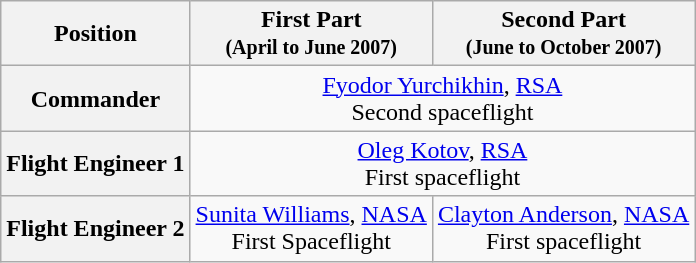<table class="wikitable" style="text-align: center;">
<tr>
<th>Position</th>
<th>First Part<br><small>(April to June 2007)</small></th>
<th>Second Part<br><small>(June to October 2007)</small></th>
</tr>
<tr>
<th>Commander</th>
<td colspan=2> <a href='#'>Fyodor Yurchikhin</a>, <a href='#'>RSA</a><br>Second spaceflight</td>
</tr>
<tr>
<th>Flight Engineer 1</th>
<td colspan=2> <a href='#'>Oleg Kotov</a>, <a href='#'>RSA</a><br>First spaceflight</td>
</tr>
<tr>
<th>Flight Engineer 2</th>
<td> <a href='#'>Sunita Williams</a>, <a href='#'>NASA</a><br>First Spaceflight</td>
<td> <a href='#'>Clayton Anderson</a>, <a href='#'>NASA</a><br>First spaceflight</td>
</tr>
</table>
